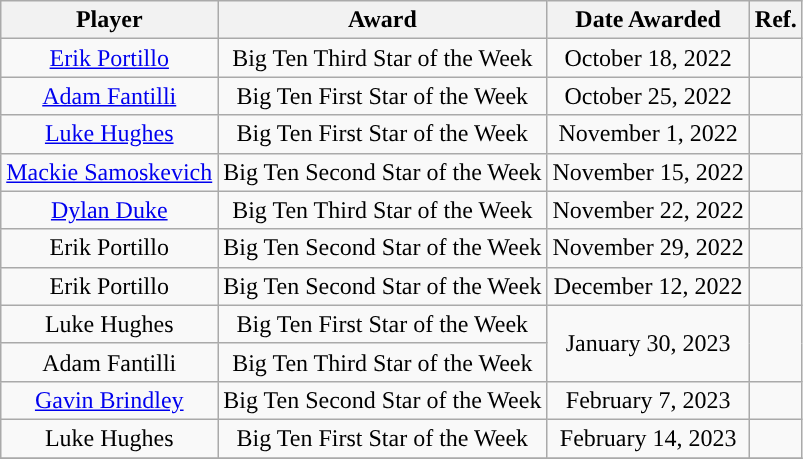<table class="wikitable sortable sortable" style="text-align: center">
<tr align=center>
<th>Player</th>
<th>Award</th>
<th>Date Awarded</th>
<th>Ref.</th>
</tr>
<tr>
<td><a href='#'>Erik Portillo</a></td>
<td>Big Ten Third Star of the Week</td>
<td>October 18, 2022</td>
<td></td>
</tr>
<tr>
<td><a href='#'>Adam Fantilli</a></td>
<td>Big Ten First Star of the Week</td>
<td>October 25, 2022</td>
<td></td>
</tr>
<tr>
<td><a href='#'>Luke Hughes</a></td>
<td>Big Ten First Star of the Week</td>
<td>November 1, 2022</td>
<td></td>
</tr>
<tr>
<td><a href='#'>Mackie Samoskevich</a></td>
<td>Big Ten Second Star of the Week</td>
<td>November 15, 2022</td>
<td></td>
</tr>
<tr>
<td><a href='#'>Dylan Duke</a></td>
<td>Big Ten Third Star of the Week</td>
<td>November 22, 2022</td>
<td></td>
</tr>
<tr>
<td>Erik Portillo</td>
<td>Big Ten Second Star of the Week</td>
<td>November 29, 2022</td>
<td></td>
</tr>
<tr>
<td>Erik Portillo</td>
<td>Big Ten Second Star of the Week</td>
<td>December 12, 2022</td>
<td></td>
</tr>
<tr>
<td>Luke Hughes</td>
<td>Big Ten First Star of the Week</td>
<td rowspan="2">January 30, 2023</td>
<td rowspan="2"></td>
</tr>
<tr>
<td>Adam Fantilli</td>
<td>Big Ten Third Star of the Week</td>
</tr>
<tr>
<td><a href='#'>Gavin Brindley</a></td>
<td>Big Ten Second Star of the Week</td>
<td>February 7, 2023</td>
<td></td>
</tr>
<tr>
<td>Luke Hughes</td>
<td>Big Ten First Star of the Week</td>
<td>February 14, 2023</td>
<td></td>
</tr>
<tr>
</tr>
</table>
